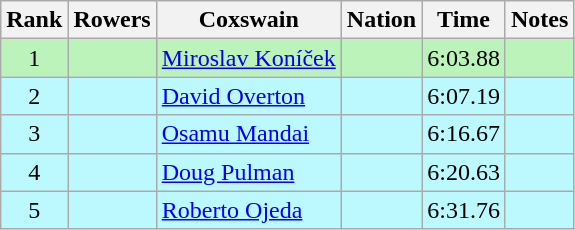<table class="wikitable sortable" style="text-align:center">
<tr>
<th>Rank</th>
<th>Rowers</th>
<th>Coxswain</th>
<th>Nation</th>
<th>Time</th>
<th>Notes</th>
</tr>
<tr bgcolor=bbf3bb>
<td>1</td>
<td align=left></td>
<td align=left><a href='#'>Miroslav Koníček</a></td>
<td align=left></td>
<td>6:03.88</td>
<td></td>
</tr>
<tr bgcolor=bbf9ff>
<td>2</td>
<td align=left></td>
<td align=left><a href='#'>David Overton</a></td>
<td align=left></td>
<td>6:07.19</td>
<td></td>
</tr>
<tr bgcolor=bbf9ff>
<td>3</td>
<td align=left></td>
<td align=left><a href='#'>Osamu Mandai</a></td>
<td align=left></td>
<td>6:16.67</td>
<td></td>
</tr>
<tr bgcolor=bbf9ff>
<td>4</td>
<td align=left></td>
<td align=left><a href='#'>Doug Pulman</a></td>
<td align=left></td>
<td>6:20.63</td>
<td></td>
</tr>
<tr bgcolor=bbf9ff>
<td>5</td>
<td align=left></td>
<td align=left><a href='#'>Roberto Ojeda</a></td>
<td align=left></td>
<td>6:31.76</td>
<td></td>
</tr>
</table>
